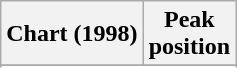<table class="wikitable sortable plainrowheaders">
<tr>
<th scope="col">Chart (1998)</th>
<th scope="col">Peak<br>position</th>
</tr>
<tr>
</tr>
<tr>
</tr>
</table>
